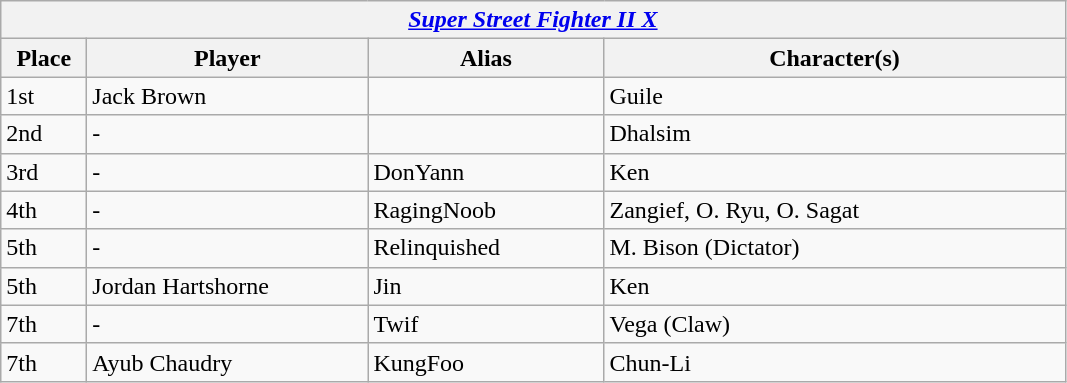<table class="wikitable">
<tr>
<th colspan="4"><strong><em><a href='#'>Super Street Fighter II X</a></em></strong>  </th>
</tr>
<tr>
<th style="width:50px;">Place</th>
<th style="width:180px;">Player</th>
<th style="width:150px;">Alias</th>
<th style="width:300px;">Character(s)</th>
</tr>
<tr>
<td>1st</td>
<td> Jack Brown</td>
<td></td>
<td>Guile</td>
</tr>
<tr>
<td>2nd</td>
<td> -</td>
<td></td>
<td>Dhalsim</td>
</tr>
<tr>
<td>3rd</td>
<td> -</td>
<td>DonYann</td>
<td>Ken</td>
</tr>
<tr>
<td>4th</td>
<td> -</td>
<td>RagingNoob</td>
<td>Zangief, O. Ryu, O. Sagat</td>
</tr>
<tr>
<td>5th</td>
<td> -</td>
<td>Relinquished</td>
<td>M. Bison (Dictator)</td>
</tr>
<tr>
<td>5th</td>
<td> Jordan Hartshorne</td>
<td>Jin</td>
<td>Ken</td>
</tr>
<tr>
<td>7th</td>
<td> -</td>
<td>Twif</td>
<td>Vega (Claw)</td>
</tr>
<tr>
<td>7th</td>
<td> Ayub Chaudry</td>
<td>KungFoo</td>
<td>Chun-Li</td>
</tr>
</table>
